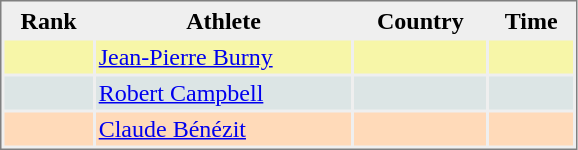<table style="border-style:solid;border-width:1px;border-color:#808080;background-color:#EFEFEF" cellspacing="2" cellpadding="2" width="385px">
<tr bgcolor="#EFEFEF">
<th>Rank</th>
<th>Athlete</th>
<th>Country</th>
<th>Time</th>
</tr>
<tr bgcolor="#F7F6A8">
<td align=center></td>
<td><a href='#'>Jean-Pierre Burny</a></td>
<td></td>
<td align="right"></td>
</tr>
<tr bgcolor="#DCE5E5">
<td align=center></td>
<td><a href='#'>Robert Campbell</a></td>
<td></td>
<td align="right"></td>
</tr>
<tr bgcolor="#FFDAB9">
<td align=center></td>
<td><a href='#'>Claude Bénézit</a></td>
<td></td>
<td align="right"></td>
</tr>
</table>
